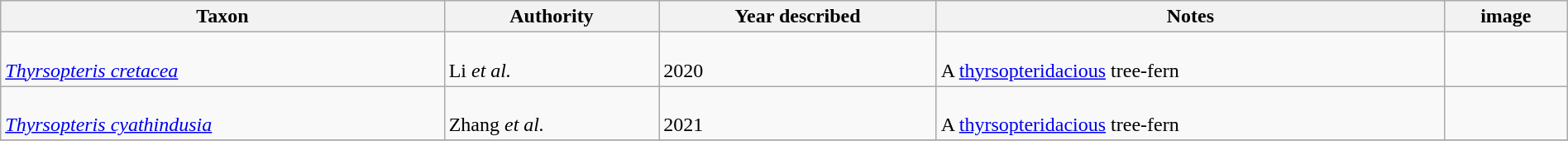<table class="wikitable sortable" align="center" width="100%">
<tr>
<th>Taxon</th>
<th>Authority</th>
<th>Year described</th>
<th>Notes</th>
<th>image</th>
</tr>
<tr>
<td><br><em><a href='#'>Thyrsopteris cretacea</a></em></td>
<td><br>Li <em>et al.</em></td>
<td><br>2020</td>
<td><br>A <a href='#'>thyrsopteridacious</a> tree-fern</td>
<td></td>
</tr>
<tr>
<td><br><em><a href='#'>Thyrsopteris cyathindusia</a></em></td>
<td><br>Zhang <em>et al.</em></td>
<td><br>2021</td>
<td><br>A <a href='#'>thyrsopteridacious</a> tree-fern</td>
<td></td>
</tr>
<tr>
</tr>
</table>
